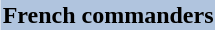<table style="float: right; margin-right: 1em">
<tr>
<th style="background:#b0c4de;">French commanders</th>
</tr>
<tr>
<td></td>
</tr>
</table>
